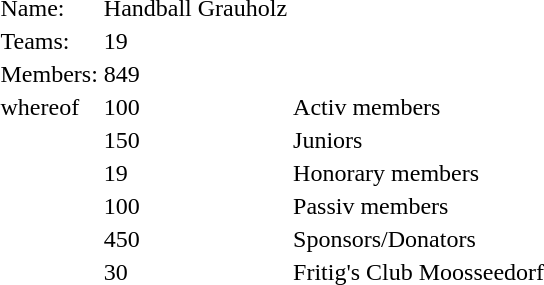<table>
<tr>
<td valign=”top”></td>
</tr>
<tr>
<td>Name:</td>
<td>Handball Grauholz<br></td>
</tr>
<tr>
<td>Teams:</td>
<td>19<br></td>
</tr>
<tr>
<td>Members:</td>
<td>849 <br></td>
</tr>
<tr>
<td>whereof</td>
<td>100</td>
<td>Activ members<br></td>
</tr>
<tr>
<td></td>
<td>150</td>
<td>Juniors<br></td>
</tr>
<tr>
<td></td>
<td>19</td>
<td>Honorary members<br></td>
</tr>
<tr>
<td></td>
<td>100</td>
<td>Passiv members<br></td>
</tr>
<tr>
<td></td>
<td>450</td>
<td>Sponsors/Donators<br></td>
</tr>
<tr>
<td></td>
<td>30</td>
<td>Fritig's Club Moosseedorf<br></td>
</tr>
<tr>
</tr>
</table>
